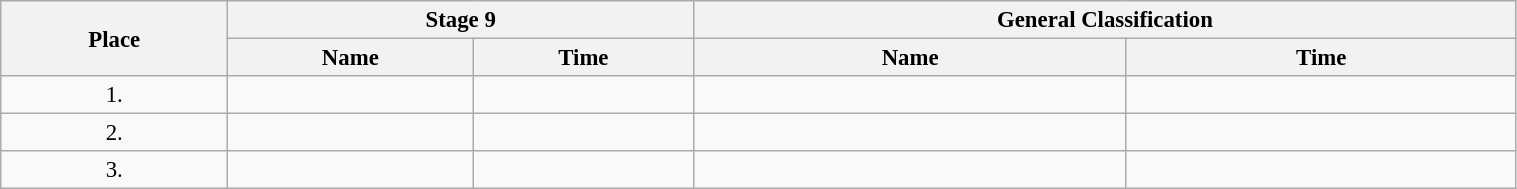<table class=wikitable style="font-size:95%" width="80%">
<tr>
<th rowspan="2">Place</th>
<th colspan="2">Stage 9</th>
<th colspan="2">General Classification</th>
</tr>
<tr>
<th>Name</th>
<th>Time</th>
<th>Name</th>
<th>Time</th>
</tr>
<tr>
<td align="center">1.</td>
<td></td>
<td></td>
<td></td>
<td></td>
</tr>
<tr>
<td align="center">2.</td>
<td></td>
<td></td>
<td></td>
<td></td>
</tr>
<tr>
<td align="center">3.</td>
<td></td>
<td></td>
<td></td>
<td></td>
</tr>
</table>
